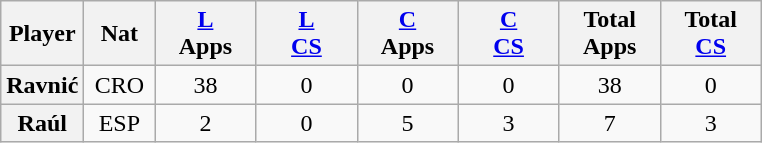<table class="wikitable sortable" style="text-align:center">
<tr>
<th>Player</th>
<th width="40">Nat</th>
<th width="60"><a href='#'>L</a><br>Apps</th>
<th width="60"><a href='#'>L</a><br><a href='#'>CS</a></th>
<th width="60"><a href='#'>C</a><br>Apps</th>
<th width="60"><a href='#'>C</a><br><a href='#'>CS</a></th>
<th width="60">Total<br>Apps</th>
<th width="60">Total<br><a href='#'>CS</a></th>
</tr>
<tr>
<th>Ravnić</th>
<td>CRO</td>
<td>38</td>
<td>0</td>
<td>0</td>
<td>0</td>
<td>38</td>
<td>0</td>
</tr>
<tr>
<th>Raúl</th>
<td>ESP</td>
<td>2</td>
<td>0</td>
<td>5</td>
<td>3</td>
<td>7</td>
<td>3</td>
</tr>
</table>
